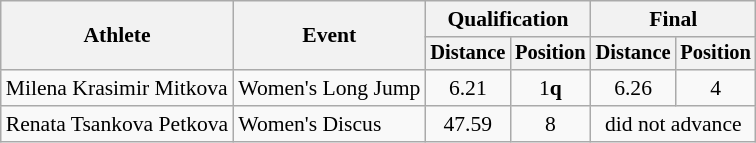<table class=wikitable style="font-size:90%">
<tr>
<th rowspan="2">Athlete</th>
<th rowspan="2">Event</th>
<th colspan="2">Qualification</th>
<th colspan="2">Final</th>
</tr>
<tr style="font-size:95%">
<th>Distance</th>
<th>Position</th>
<th>Distance</th>
<th>Position</th>
</tr>
<tr align=center>
<td align=left>Milena Krasimir Mitkova</td>
<td align=left>Women's Long Jump</td>
<td>6.21</td>
<td>1<strong>q</strong></td>
<td>6.26</td>
<td>4</td>
</tr>
<tr align=center>
<td align=left>Renata Tsankova Petkova</td>
<td align=left>Women's Discus</td>
<td>47.59</td>
<td>8</td>
<td colspan=2>did not advance</td>
</tr>
</table>
